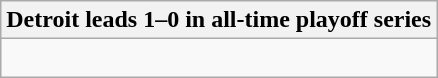<table class="wikitable collapsible collapsed">
<tr>
<th>Detroit leads 1–0 in all-time playoff series</th>
</tr>
<tr>
<td><br></td>
</tr>
</table>
